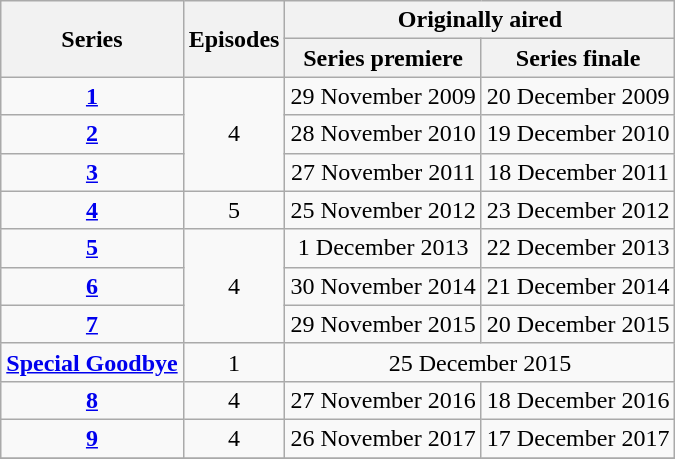<table class="wikitable" style="text-align:center">
<tr>
<th rowspan="2">Series</th>
<th rowspan="2">Episodes</th>
<th colspan="2">Originally aired</th>
</tr>
<tr>
<th>Series premiere</th>
<th>Series finale</th>
</tr>
<tr>
<td><strong><a href='#'>1</a></strong></td>
<td rowspan=3>4</td>
<td>29 November 2009</td>
<td>20 December 2009</td>
</tr>
<tr>
<td><strong><a href='#'>2</a></strong></td>
<td>28 November 2010</td>
<td>19 December 2010</td>
</tr>
<tr>
<td><strong><a href='#'>3</a></strong></td>
<td>27 November 2011</td>
<td>18 December 2011</td>
</tr>
<tr>
<td><strong><a href='#'>4</a></strong></td>
<td>5</td>
<td>25 November 2012</td>
<td>23 December 2012</td>
</tr>
<tr>
<td><strong><a href='#'>5</a></strong></td>
<td rowspan=3>4</td>
<td>1 December 2013</td>
<td>22 December 2013</td>
</tr>
<tr>
<td><strong><a href='#'>6</a></strong></td>
<td>30 November 2014</td>
<td>21 December 2014</td>
</tr>
<tr>
<td><strong><a href='#'>7</a></strong></td>
<td>29 November 2015</td>
<td>20 December 2015</td>
</tr>
<tr>
<td><strong><a href='#'>Special Goodbye</a></strong></td>
<td>1</td>
<td colspan=2>25 December 2015</td>
</tr>
<tr>
<td><strong><a href='#'>8</a></strong></td>
<td>4</td>
<td>27 November 2016</td>
<td>18 December 2016</td>
</tr>
<tr>
<td><strong><a href='#'>9</a></strong></td>
<td>4</td>
<td>26 November 2017</td>
<td>17 December 2017</td>
</tr>
<tr>
</tr>
</table>
